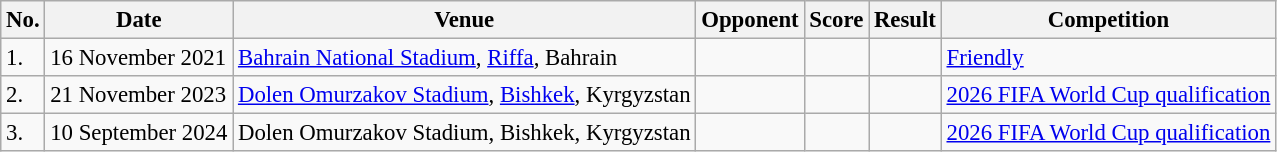<table class="wikitable" style="font-size:95%;">
<tr>
<th>No.</th>
<th>Date</th>
<th>Venue</th>
<th>Opponent</th>
<th>Score</th>
<th>Result</th>
<th>Competition</th>
</tr>
<tr>
<td>1.</td>
<td>16 November 2021</td>
<td><a href='#'>Bahrain National Stadium</a>, <a href='#'>Riffa</a>, Bahrain</td>
<td></td>
<td></td>
<td></td>
<td><a href='#'>Friendly</a></td>
</tr>
<tr>
<td>2.</td>
<td>21 November 2023</td>
<td><a href='#'>Dolen Omurzakov Stadium</a>, <a href='#'>Bishkek</a>, Kyrgyzstan</td>
<td></td>
<td></td>
<td></td>
<td><a href='#'>2026 FIFA World Cup qualification</a></td>
</tr>
<tr>
<td>3.</td>
<td>10 September 2024</td>
<td>Dolen Omurzakov Stadium, Bishkek, Kyrgyzstan</td>
<td></td>
<td></td>
<td></td>
<td><a href='#'>2026 FIFA World Cup qualification</a></td>
</tr>
</table>
